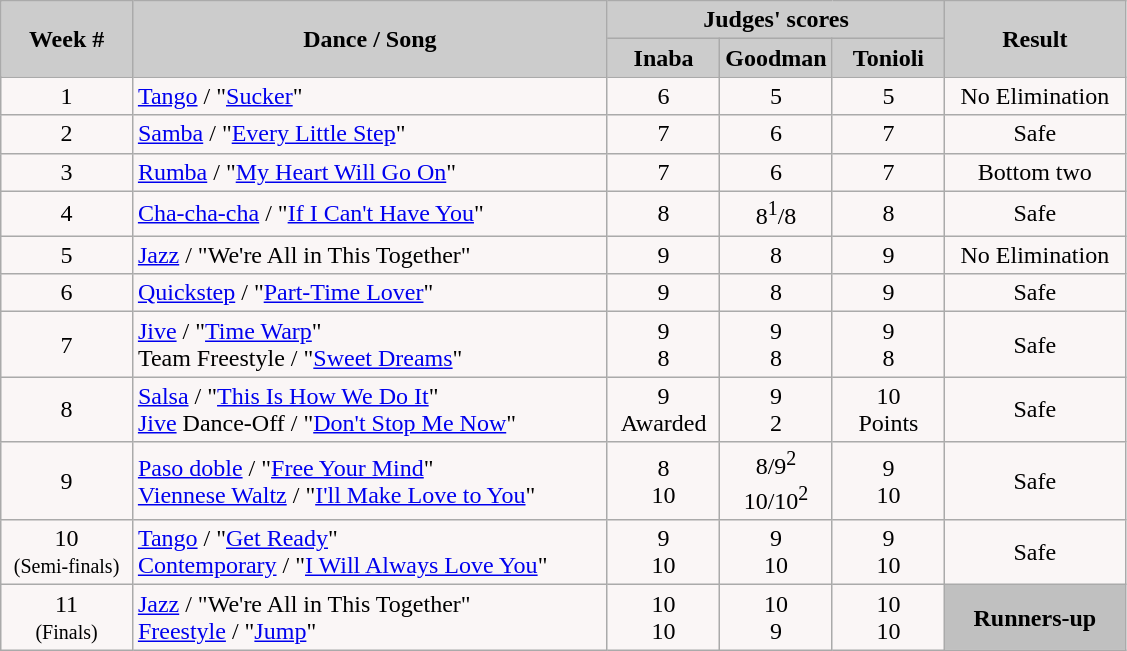<table class="wikitable">
<tr>
<th rowspan="2" style="background:#ccc;">Week #</th>
<th rowspan="2" style="background:#ccc;">Dance / Song</th>
<th colspan="3" style="background:#ccc;">Judges' scores</th>
<th rowspan="2" style="background:#ccc;">Result</th>
</tr>
<tr>
<th style="background:#ccc; width:10%;">Inaba</th>
<th style="background:#ccc; width:10%;">Goodman</th>
<th style="background:#ccc; width:10%;">Tonioli</th>
</tr>
<tr style="text-align:center; background:#faf6f6;">
<td>1</td>
<td align="left"><a href='#'>Tango</a> / "<a href='#'>Sucker</a>"</td>
<td>6</td>
<td>5</td>
<td>5</td>
<td>No Elimination</td>
</tr>
<tr style="text-align:center; background:#faf6f6;">
<td>2</td>
<td align="left"><a href='#'>Samba</a> / "<a href='#'>Every Little Step</a>"</td>
<td>7</td>
<td>6</td>
<td>7</td>
<td>Safe</td>
</tr>
<tr style="text-align:center; background:#faf6f6;">
<td>3</td>
<td align="left"><a href='#'>Rumba</a> / "<a href='#'>My Heart Will Go On</a>"</td>
<td>7</td>
<td>6</td>
<td>7</td>
<td>Bottom two</td>
</tr>
<tr style="text-align:center; background:#faf6f6;">
<td>4</td>
<td align="left"><a href='#'>Cha-cha-cha</a> / "<a href='#'>If I Can't Have You</a>"</td>
<td>8</td>
<td>8<sup>1</sup>/8</td>
<td>8</td>
<td>Safe</td>
</tr>
<tr style="text-align:center; background:#faf6f6;">
<td>5</td>
<td align="left"><a href='#'>Jazz</a> / "We're All in This Together"</td>
<td>9</td>
<td>8</td>
<td>9</td>
<td>No Elimination</td>
</tr>
<tr style="text-align:center; background:#faf6f6;">
<td>6</td>
<td align="left"><a href='#'>Quickstep</a> / "<a href='#'>Part-Time Lover</a>"</td>
<td>9</td>
<td>8</td>
<td>9</td>
<td>Safe</td>
</tr>
<tr style="text-align:center; background:#faf6f6;">
<td>7</td>
<td align="left"><a href='#'>Jive</a> / "<a href='#'>Time Warp</a>"<br>Team Freestyle / "<a href='#'>Sweet Dreams</a>"</td>
<td>9<br>8</td>
<td>9<br>8</td>
<td>9<br>8</td>
<td>Safe</td>
</tr>
<tr style="text-align:center; background:#faf6f6;">
<td>8</td>
<td align="left"><a href='#'>Salsa</a> / "<a href='#'>This Is How We Do It</a>"<br><a href='#'>Jive</a> Dance-Off / "<a href='#'>Don't Stop Me Now</a>"</td>
<td>9<br>Awarded</td>
<td>9<br>2</td>
<td>10<br>Points</td>
<td>Safe</td>
</tr>
<tr style="text-align:center; background:#faf6f6;">
<td>9</td>
<td align="left"><a href='#'>Paso doble</a> / "<a href='#'>Free Your Mind</a>"<br><a href='#'>Viennese Waltz</a> / "<a href='#'>I'll Make Love to You</a>"</td>
<td>8<br>10</td>
<td>8/9<sup>2</sup><br>10/10<sup>2</sup></td>
<td>9<br>10</td>
<td>Safe</td>
</tr>
<tr style="text-align:center; background:#faf6f6;">
<td>10<br><small>(Semi-finals)</small></td>
<td align="left"><a href='#'>Tango</a> / "<a href='#'>Get Ready</a>"<br><a href='#'>Contemporary</a> / "<a href='#'>I Will Always Love You</a>"</td>
<td>9<br>10</td>
<td>9<br>10</td>
<td>9<br>10</td>
<td>Safe</td>
</tr>
<tr style="text-align:center; background:#faf6f6;">
<td>11<br><small>(Finals)</small></td>
<td align="left"><a href='#'>Jazz</a> / "We're All in This Together"<br><a href='#'>Freestyle</a> / "<a href='#'>Jump</a>"</td>
<td>10<br>10</td>
<td>10<br>9</td>
<td>10<br>10</td>
<td align="center" bgcolor="silver"><strong>Runners-up</strong></td>
</tr>
</table>
